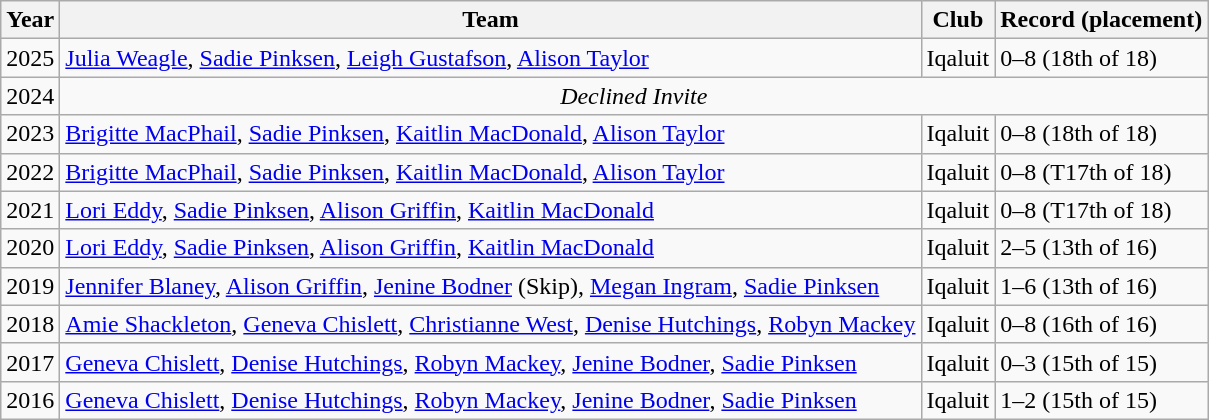<table class="wikitable">
<tr>
<th scope="col">Year</th>
<th scope="col">Team</th>
<th scope="col">Club</th>
<th scope="col">Record (placement)</th>
</tr>
<tr>
<td>2025</td>
<td><a href='#'>Julia Weagle</a>, <a href='#'>Sadie Pinksen</a>, <a href='#'>Leigh Gustafson</a>, <a href='#'>Alison Taylor</a></td>
<td>Iqaluit</td>
<td>0–8 (18th of 18)</td>
</tr>
<tr>
<td>2024</td>
<td colspan="3" style="text-align:center;"><em>Declined Invite</em></td>
</tr>
<tr>
<td>2023</td>
<td><a href='#'>Brigitte MacPhail</a>, <a href='#'>Sadie Pinksen</a>, <a href='#'>Kaitlin MacDonald</a>, <a href='#'>Alison Taylor</a></td>
<td>Iqaluit</td>
<td>0–8 (18th of 18)</td>
</tr>
<tr>
<td>2022</td>
<td><a href='#'>Brigitte MacPhail</a>, <a href='#'>Sadie Pinksen</a>, <a href='#'>Kaitlin MacDonald</a>, <a href='#'>Alison Taylor</a></td>
<td>Iqaluit</td>
<td>0–8 (T17th of 18)</td>
</tr>
<tr>
<td>2021</td>
<td><a href='#'>Lori Eddy</a>, <a href='#'>Sadie Pinksen</a>, <a href='#'>Alison Griffin</a>, <a href='#'>Kaitlin MacDonald</a></td>
<td>Iqaluit</td>
<td>0–8 (T17th of 18)</td>
</tr>
<tr>
<td>2020</td>
<td><a href='#'>Lori Eddy</a>, <a href='#'>Sadie Pinksen</a>, <a href='#'>Alison Griffin</a>, <a href='#'>Kaitlin MacDonald</a></td>
<td>Iqaluit</td>
<td>2–5 (13th of 16)</td>
</tr>
<tr>
<td>2019</td>
<td><a href='#'>Jennifer Blaney</a>, <a href='#'>Alison Griffin</a>, <a href='#'>Jenine Bodner</a> (Skip), <a href='#'>Megan Ingram</a>, <a href='#'>Sadie Pinksen</a></td>
<td>Iqaluit</td>
<td>1–6 (13th of 16)</td>
</tr>
<tr>
<td>2018</td>
<td><a href='#'>Amie Shackleton</a>, <a href='#'>Geneva Chislett</a>, <a href='#'>Christianne West</a>, <a href='#'>Denise Hutchings</a>, <a href='#'>Robyn Mackey</a></td>
<td>Iqaluit</td>
<td>0–8 (16th of 16)</td>
</tr>
<tr>
<td>2017</td>
<td><a href='#'>Geneva Chislett</a>, <a href='#'>Denise Hutchings</a>, <a href='#'>Robyn Mackey</a>, <a href='#'>Jenine Bodner</a>, <a href='#'>Sadie Pinksen</a></td>
<td>Iqaluit</td>
<td>0–3 (15th of 15)</td>
</tr>
<tr>
<td>2016</td>
<td><a href='#'>Geneva Chislett</a>, <a href='#'>Denise Hutchings</a>, <a href='#'>Robyn Mackey</a>, <a href='#'>Jenine Bodner</a>, <a href='#'>Sadie Pinksen</a></td>
<td>Iqaluit</td>
<td>1–2 (15th of 15)</td>
</tr>
</table>
